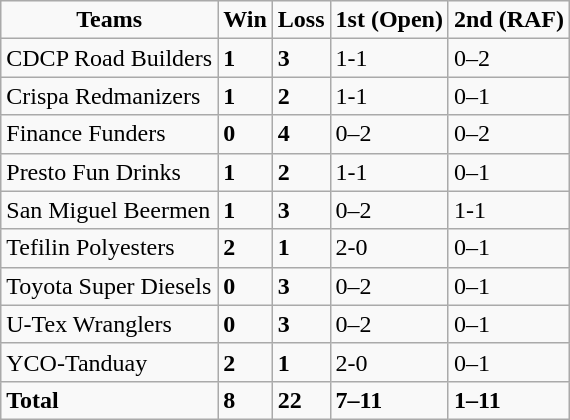<table class=wikitable sortable>
<tr align=center>
<td><strong>Teams</strong></td>
<td><strong>Win</strong></td>
<td><strong>Loss</strong></td>
<td><strong>1st (Open)</strong></td>
<td><strong>2nd (RAF)</strong></td>
</tr>
<tr>
<td>CDCP Road Builders</td>
<td><strong>1</strong></td>
<td><strong>3</strong></td>
<td>1-1</td>
<td>0–2</td>
</tr>
<tr>
<td>Crispa Redmanizers</td>
<td><strong>1</strong></td>
<td><strong>2</strong></td>
<td>1-1</td>
<td>0–1</td>
</tr>
<tr>
<td>Finance Funders</td>
<td><strong>0</strong></td>
<td><strong>4</strong></td>
<td>0–2</td>
<td>0–2</td>
</tr>
<tr>
<td>Presto Fun Drinks</td>
<td><strong>1</strong></td>
<td><strong>2</strong></td>
<td>1-1</td>
<td>0–1</td>
</tr>
<tr>
<td>San Miguel Beermen</td>
<td><strong>1</strong></td>
<td><strong>3</strong></td>
<td>0–2</td>
<td>1-1</td>
</tr>
<tr>
<td>Tefilin Polyesters</td>
<td><strong>2</strong></td>
<td><strong>1</strong></td>
<td>2-0</td>
<td>0–1</td>
</tr>
<tr>
<td>Toyota Super Diesels</td>
<td><strong>0</strong></td>
<td><strong>3</strong></td>
<td>0–2</td>
<td>0–1</td>
</tr>
<tr>
<td>U-Tex Wranglers</td>
<td><strong>0</strong></td>
<td><strong>3</strong></td>
<td>0–2</td>
<td>0–1</td>
</tr>
<tr>
<td>YCO-Tanduay</td>
<td><strong>2</strong></td>
<td><strong>1</strong></td>
<td>2-0</td>
<td>0–1</td>
</tr>
<tr>
<td><strong>Total</strong></td>
<td><strong>8</strong></td>
<td><strong>22</strong></td>
<td><strong>7–11</strong></td>
<td><strong>1–11</strong></td>
</tr>
</table>
